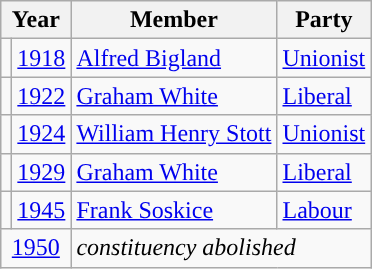<table class="wikitable">
<tr>
<th colspan="2">Year</th>
<th>Member</th>
<th>Party</th>
</tr>
<tr>
<td style="color:inherit;background-color: "></td>
<td><a href='#'>1918</a></td>
<td><a href='#'>Alfred Bigland</a></td>
<td><a href='#'>Unionist</a></td>
</tr>
<tr>
<td style="color:inherit;background-color: "></td>
<td><a href='#'>1922</a></td>
<td><a href='#'>Graham White</a></td>
<td><a href='#'>Liberal</a></td>
</tr>
<tr>
<td style="color:inherit;background-color: "></td>
<td><a href='#'>1924</a></td>
<td><a href='#'>William Henry Stott</a></td>
<td><a href='#'>Unionist</a></td>
</tr>
<tr>
<td style="color:inherit;background-color: "></td>
<td><a href='#'>1929</a></td>
<td><a href='#'>Graham White</a></td>
<td><a href='#'>Liberal</a></td>
</tr>
<tr>
<td style="color:inherit;background-color: "></td>
<td><a href='#'>1945</a></td>
<td><a href='#'>Frank Soskice</a></td>
<td><a href='#'>Labour</a></td>
</tr>
<tr>
<td colspan="2" align="center"><a href='#'>1950</a></td>
<td colspan="2"><em>constituency abolished</em></td>
</tr>
</table>
